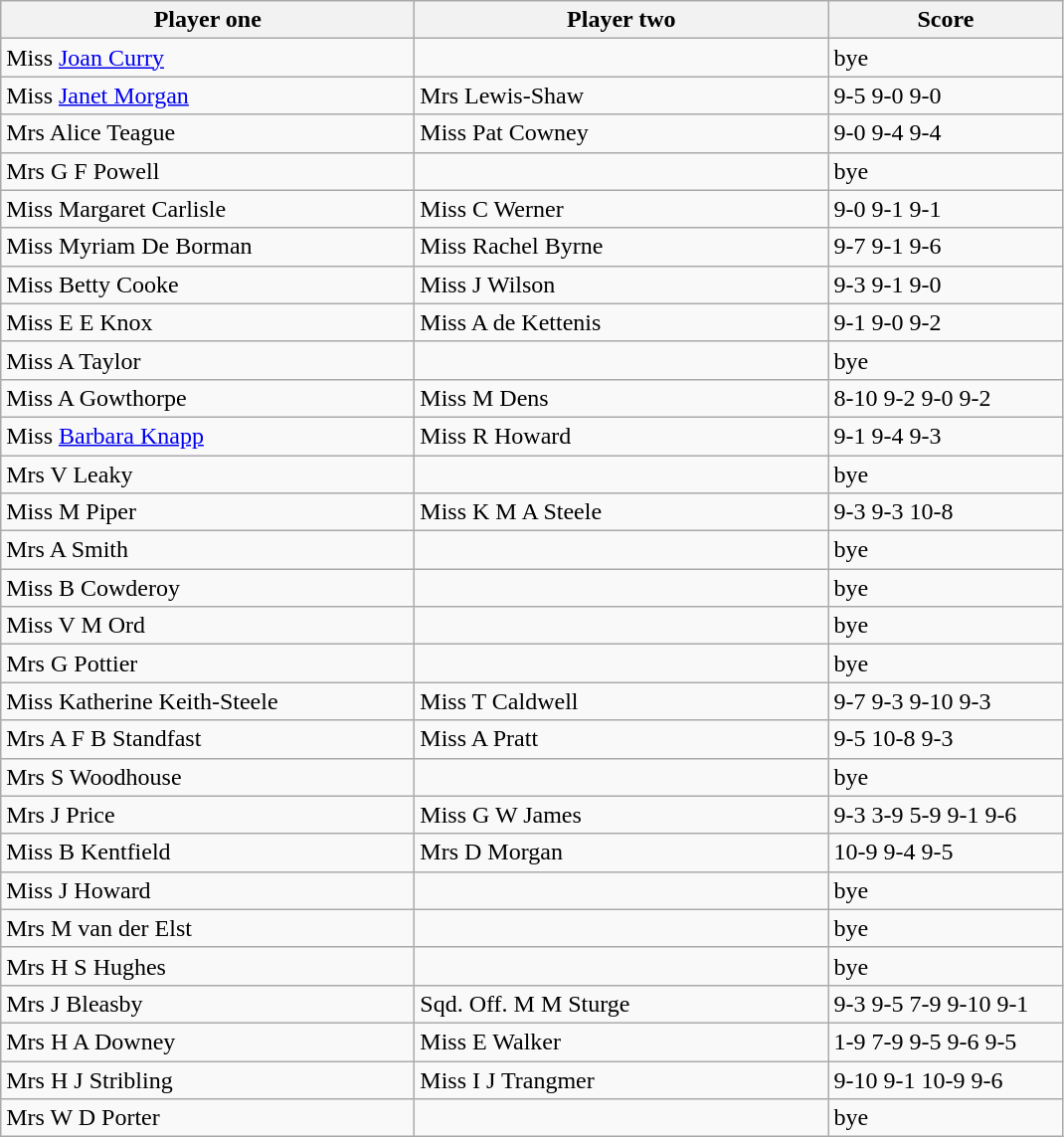<table class="wikitable">
<tr>
<th width=270>Player one</th>
<th width=270>Player two</th>
<th width=150>Score</th>
</tr>
<tr>
<td> Miss <a href='#'>Joan Curry</a></td>
<td></td>
<td>bye</td>
</tr>
<tr>
<td> Miss <a href='#'>Janet Morgan</a></td>
<td> Mrs Lewis-Shaw</td>
<td>9-5 9-0 9-0</td>
</tr>
<tr>
<td> Mrs Alice Teague</td>
<td> Miss Pat Cowney</td>
<td>9-0 9-4 9-4</td>
</tr>
<tr>
<td> Mrs G F Powell</td>
<td></td>
<td>bye</td>
</tr>
<tr>
<td> Miss Margaret Carlisle</td>
<td> Miss C Werner</td>
<td>9-0 9-1 9-1</td>
</tr>
<tr>
<td> Miss Myriam De Borman</td>
<td> Miss Rachel Byrne</td>
<td>9-7 9-1 9-6</td>
</tr>
<tr>
<td> Miss Betty Cooke</td>
<td> Miss J Wilson</td>
<td>9-3 9-1 9-0</td>
</tr>
<tr>
<td> Miss E E Knox</td>
<td> Miss A de Kettenis</td>
<td>9-1 9-0 9-2</td>
</tr>
<tr>
<td> Miss A Taylor</td>
<td></td>
<td>bye</td>
</tr>
<tr>
<td> Miss A Gowthorpe</td>
<td> Miss M Dens</td>
<td>8-10 9-2 9-0 9-2</td>
</tr>
<tr>
<td> Miss <a href='#'>Barbara Knapp</a></td>
<td> Miss R Howard</td>
<td>9-1 9-4 9-3</td>
</tr>
<tr>
<td> Mrs V Leaky</td>
<td></td>
<td>bye</td>
</tr>
<tr>
<td> Miss M Piper</td>
<td> Miss K M A Steele</td>
<td>9-3 9-3 10-8</td>
</tr>
<tr>
<td> Mrs A Smith</td>
<td></td>
<td>bye</td>
</tr>
<tr>
<td> Miss B Cowderoy</td>
<td></td>
<td>bye</td>
</tr>
<tr>
<td> Miss V M Ord</td>
<td></td>
<td>bye</td>
</tr>
<tr>
<td> Mrs G Pottier</td>
<td></td>
<td>bye</td>
</tr>
<tr>
<td> Miss Katherine Keith-Steele</td>
<td> Miss T Caldwell</td>
<td>9-7 9-3 9-10 9-3</td>
</tr>
<tr>
<td> Mrs A F B Standfast</td>
<td> Miss A Pratt</td>
<td>9-5 10-8 9-3</td>
</tr>
<tr>
<td> Mrs S Woodhouse</td>
<td></td>
<td>bye</td>
</tr>
<tr>
<td> Mrs J Price</td>
<td> Miss G W James</td>
<td>9-3 3-9 5-9 9-1 9-6</td>
</tr>
<tr>
<td> Miss B Kentfield</td>
<td> Mrs D Morgan</td>
<td>10-9 9-4 9-5</td>
</tr>
<tr>
<td> Miss J Howard</td>
<td></td>
<td>bye</td>
</tr>
<tr>
<td> Mrs M van der Elst</td>
<td></td>
<td>bye</td>
</tr>
<tr>
<td> Mrs H S Hughes</td>
<td></td>
<td>bye</td>
</tr>
<tr>
<td> Mrs J Bleasby</td>
<td> Sqd. Off. M M Sturge</td>
<td>9-3 9-5 7-9 9-10 9-1</td>
</tr>
<tr>
<td> Mrs H A Downey</td>
<td> Miss E Walker</td>
<td>1-9 7-9 9-5 9-6 9-5</td>
</tr>
<tr>
<td> Mrs H J Stribling</td>
<td> Miss I J Trangmer</td>
<td>9-10 9-1 10-9 9-6</td>
</tr>
<tr>
<td> Mrs W D Porter</td>
<td></td>
<td>bye</td>
</tr>
</table>
